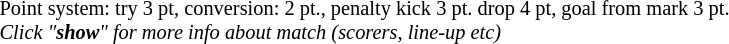<table width=100%>
<tr>
<td align=left width=60% style="font-size: 85%">Point system: try 3 pt, conversion: 2 pt., penalty kick 3 pt. drop 4 pt, goal from mark 3 pt. <br><em>Click "<strong>show</strong>" for more info about match (scorers, line-up etc)</em></td>
</tr>
</table>
